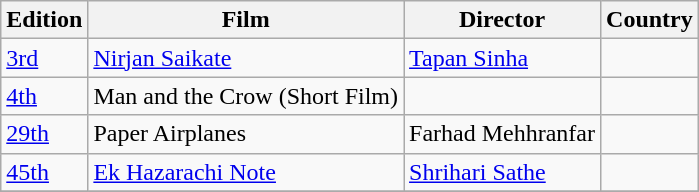<table class="wikitable sortable">
<tr>
<th>Edition</th>
<th>Film</th>
<th>Director</th>
<th>Country</th>
</tr>
<tr>
<td><a href='#'>3rd</a></td>
<td><a href='#'>Nirjan Saikate</a></td>
<td><a href='#'>Tapan Sinha</a></td>
<td></td>
</tr>
<tr>
<td><a href='#'>4th</a></td>
<td>Man and the Crow (Short Film)</td>
<td></td>
<td></td>
</tr>
<tr>
<td><a href='#'>29th</a></td>
<td>Paper Airplanes</td>
<td>Farhad Mehhranfar</td>
<td></td>
</tr>
<tr>
<td><a href='#'>45th</a></td>
<td><a href='#'>Ek Hazarachi Note</a></td>
<td><a href='#'>Shrihari Sathe</a></td>
<td></td>
</tr>
<tr>
</tr>
</table>
